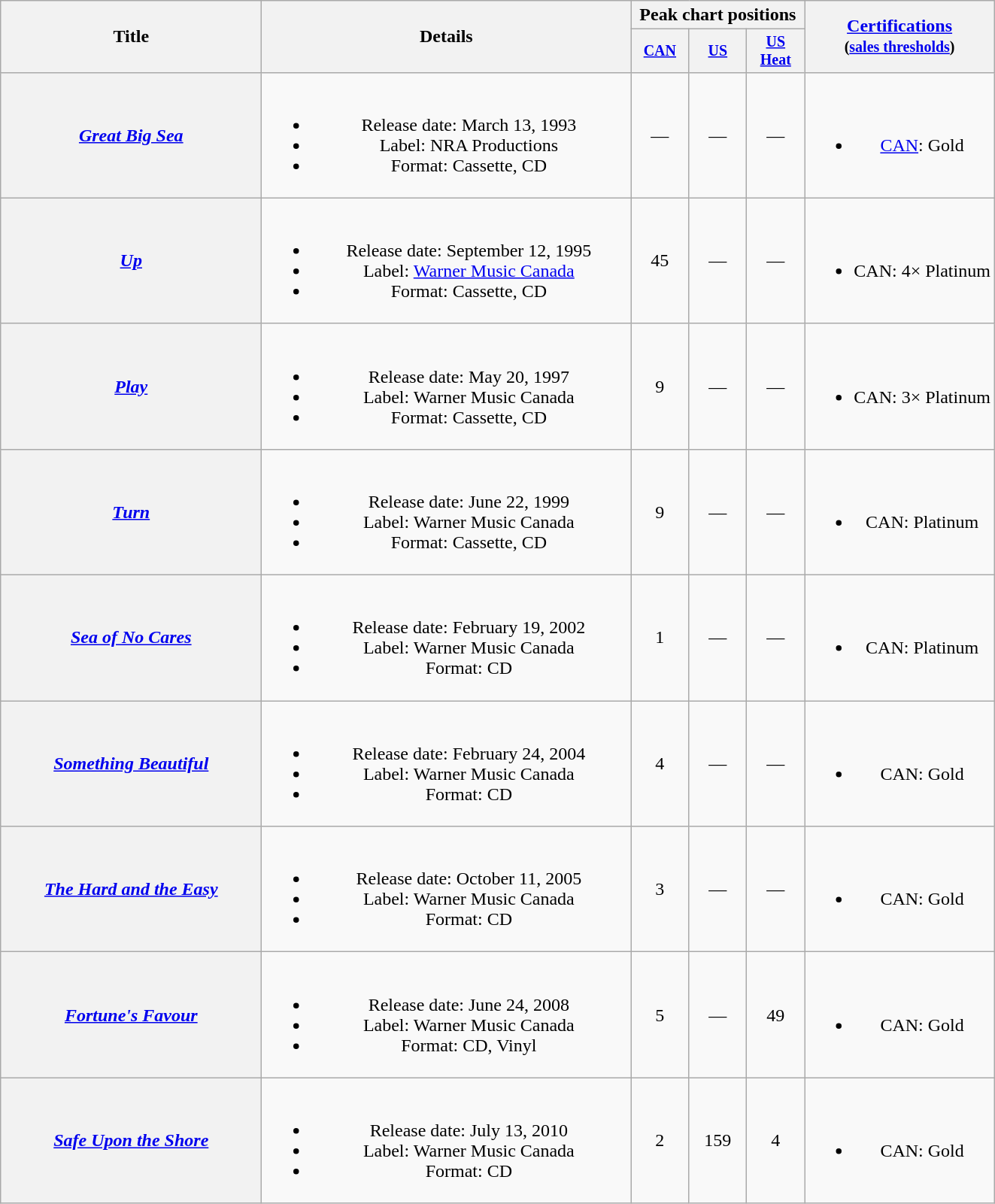<table class="wikitable plainrowheaders" style="text-align:center;">
<tr>
<th rowspan="2" style="width:14em;">Title</th>
<th rowspan="2" style="width:20em;">Details</th>
<th colspan="3">Peak chart positions</th>
<th rowspan="2"><a href='#'>Certifications</a><br><small>(<a href='#'>sales thresholds</a>)</small></th>
</tr>
<tr style="font-size:smaller;">
<th width="45"><a href='#'>CAN</a></th>
<th width="45"><a href='#'>US</a></th>
<th width="45"><a href='#'>US Heat</a></th>
</tr>
<tr>
<th scope="row"><em><a href='#'>Great Big Sea</a></em></th>
<td><br><ul><li>Release date: March 13, 1993</li><li>Label: NRA Productions</li><li>Format: Cassette, CD</li></ul></td>
<td>—</td>
<td>—</td>
<td>—</td>
<td><br><ul><li><a href='#'>CAN</a>: Gold</li></ul></td>
</tr>
<tr>
<th scope="row"><em><a href='#'>Up</a></em></th>
<td><br><ul><li>Release date: September 12, 1995</li><li>Label: <a href='#'>Warner Music Canada</a></li><li>Format: Cassette, CD</li></ul></td>
<td>45</td>
<td>—</td>
<td>—</td>
<td><br><ul><li>CAN: 4× Platinum</li></ul></td>
</tr>
<tr>
<th scope="row"><em><a href='#'>Play</a></em></th>
<td><br><ul><li>Release date: May 20, 1997</li><li>Label: Warner Music Canada</li><li>Format: Cassette, CD</li></ul></td>
<td>9</td>
<td>—</td>
<td>—</td>
<td><br><ul><li>CAN: 3× Platinum</li></ul></td>
</tr>
<tr>
<th scope="row"><em><a href='#'>Turn</a></em></th>
<td><br><ul><li>Release date: June 22, 1999</li><li>Label: Warner Music Canada</li><li>Format: Cassette, CD</li></ul></td>
<td>9</td>
<td>—</td>
<td>—</td>
<td><br><ul><li>CAN: Platinum</li></ul></td>
</tr>
<tr>
<th scope="row"><em><a href='#'>Sea of No Cares</a></em></th>
<td><br><ul><li>Release date: February 19, 2002</li><li>Label: Warner Music Canada</li><li>Format: CD</li></ul></td>
<td>1</td>
<td>—</td>
<td>—</td>
<td><br><ul><li>CAN: Platinum</li></ul></td>
</tr>
<tr>
<th scope="row"><em><a href='#'>Something Beautiful</a></em></th>
<td><br><ul><li>Release date: February 24, 2004</li><li>Label: Warner Music Canada</li><li>Format: CD</li></ul></td>
<td>4</td>
<td>—</td>
<td>—</td>
<td><br><ul><li>CAN: Gold</li></ul></td>
</tr>
<tr>
<th scope="row"><em><a href='#'>The Hard and the Easy</a></em></th>
<td><br><ul><li>Release date: October 11, 2005</li><li>Label: Warner Music Canada</li><li>Format: CD</li></ul></td>
<td>3</td>
<td>—</td>
<td>—</td>
<td><br><ul><li>CAN: Gold</li></ul></td>
</tr>
<tr>
<th scope="row"><em><a href='#'>Fortune's Favour</a></em></th>
<td><br><ul><li>Release date: June 24, 2008</li><li>Label: Warner Music Canada</li><li>Format: CD, Vinyl</li></ul></td>
<td>5</td>
<td>—</td>
<td>49</td>
<td><br><ul><li>CAN: Gold</li></ul></td>
</tr>
<tr>
<th scope="row"><em><a href='#'>Safe Upon the Shore</a></em></th>
<td><br><ul><li>Release date: July 13, 2010</li><li>Label: Warner Music Canada</li><li>Format: CD</li></ul></td>
<td>2</td>
<td>159</td>
<td>4</td>
<td><br><ul><li>CAN: Gold</li></ul></td>
</tr>
</table>
